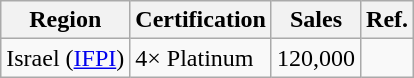<table class="wikitable">
<tr>
<th>Region</th>
<th>Certification</th>
<th>Sales</th>
<th>Ref.</th>
</tr>
<tr>
<td>Israel (<a href='#'>IFPI</a>)</td>
<td>4× Platinum</td>
<td>120,000</td>
<td></td>
</tr>
</table>
